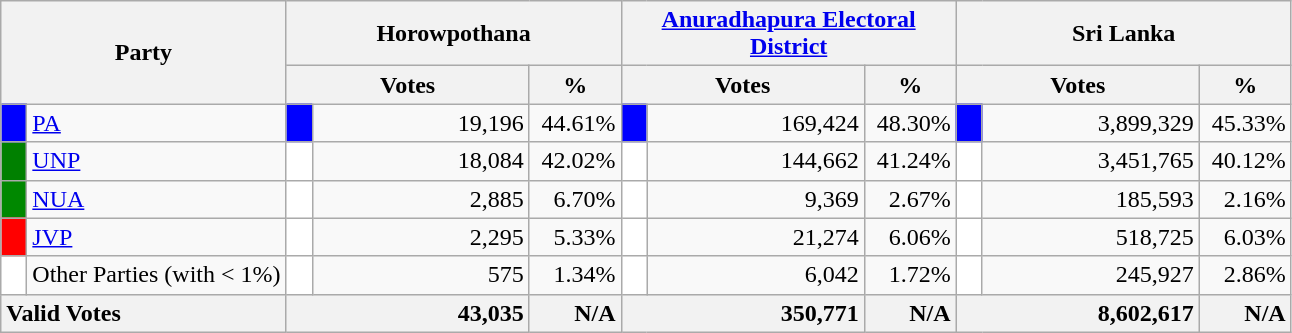<table class="wikitable">
<tr>
<th colspan="2" width="144px"rowspan="2">Party</th>
<th colspan="3" width="216px">Horowpothana</th>
<th colspan="3" width="216px"><a href='#'>Anuradhapura Electoral District</a></th>
<th colspan="3" width="216px">Sri Lanka</th>
</tr>
<tr>
<th colspan="2" width="144px">Votes</th>
<th>%</th>
<th colspan="2" width="144px">Votes</th>
<th>%</th>
<th colspan="2" width="144px">Votes</th>
<th>%</th>
</tr>
<tr>
<td style="background-color:blue;" width="10px"></td>
<td style="text-align:left;"><a href='#'>PA</a></td>
<td style="background-color:blue;" width="10px"></td>
<td style="text-align:right;">19,196</td>
<td style="text-align:right;">44.61%</td>
<td style="background-color:blue;" width="10px"></td>
<td style="text-align:right;">169,424</td>
<td style="text-align:right;">48.30%</td>
<td style="background-color:blue;" width="10px"></td>
<td style="text-align:right;">3,899,329</td>
<td style="text-align:right;">45.33%</td>
</tr>
<tr>
<td style="background-color:green;" width="10px"></td>
<td style="text-align:left;"><a href='#'>UNP</a></td>
<td style="background-color:white;" width="10px"></td>
<td style="text-align:right;">18,084</td>
<td style="text-align:right;">42.02%</td>
<td style="background-color:white;" width="10px"></td>
<td style="text-align:right;">144,662</td>
<td style="text-align:right;">41.24%</td>
<td style="background-color:white;" width="10px"></td>
<td style="text-align:right;">3,451,765</td>
<td style="text-align:right;">40.12%</td>
</tr>
<tr>
<td style="background-color:#008800;" width="10px"></td>
<td style="text-align:left;"><a href='#'>NUA</a></td>
<td style="background-color:white;" width="10px"></td>
<td style="text-align:right;">2,885</td>
<td style="text-align:right;">6.70%</td>
<td style="background-color:white;" width="10px"></td>
<td style="text-align:right;">9,369</td>
<td style="text-align:right;">2.67%</td>
<td style="background-color:white;" width="10px"></td>
<td style="text-align:right;">185,593</td>
<td style="text-align:right;">2.16%</td>
</tr>
<tr>
<td style="background-color:red;" width="10px"></td>
<td style="text-align:left;"><a href='#'>JVP</a></td>
<td style="background-color:white;" width="10px"></td>
<td style="text-align:right;">2,295</td>
<td style="text-align:right;">5.33%</td>
<td style="background-color:white;" width="10px"></td>
<td style="text-align:right;">21,274</td>
<td style="text-align:right;">6.06%</td>
<td style="background-color:white;" width="10px"></td>
<td style="text-align:right;">518,725</td>
<td style="text-align:right;">6.03%</td>
</tr>
<tr>
<td style="background-color:white;" width="10px"></td>
<td style="text-align:left;">Other Parties (with < 1%)</td>
<td style="background-color:white;" width="10px"></td>
<td style="text-align:right;">575</td>
<td style="text-align:right;">1.34%</td>
<td style="background-color:white;" width="10px"></td>
<td style="text-align:right;">6,042</td>
<td style="text-align:right;">1.72%</td>
<td style="background-color:white;" width="10px"></td>
<td style="text-align:right;">245,927</td>
<td style="text-align:right;">2.86%</td>
</tr>
<tr>
<th colspan="2" width="144px"style="text-align:left;">Valid Votes</th>
<th style="text-align:right;"colspan="2" width="144px">43,035</th>
<th style="text-align:right;">N/A</th>
<th style="text-align:right;"colspan="2" width="144px">350,771</th>
<th style="text-align:right;">N/A</th>
<th style="text-align:right;"colspan="2" width="144px">8,602,617</th>
<th style="text-align:right;">N/A</th>
</tr>
</table>
